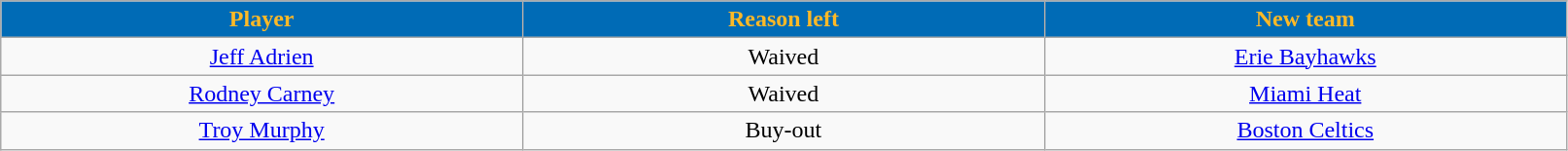<table class="wikitable sortable sortable" style="text-align: center">
<tr>
<th style="background:#006bb6; color:#fdb927" width="10%">Player</th>
<th style="background:#006bb6; color:#fdb927" width="10%">Reason left</th>
<th style="background:#006bb6; color:#fdb927" width="10%">New team</th>
</tr>
<tr style="text-align: center">
<td><a href='#'>Jeff Adrien</a></td>
<td>Waived</td>
<td><a href='#'>Erie Bayhawks</a></td>
</tr>
<tr style="text-align: center">
<td><a href='#'>Rodney Carney</a></td>
<td>Waived</td>
<td><a href='#'>Miami Heat</a></td>
</tr>
<tr style="text-align: center">
<td><a href='#'>Troy Murphy</a></td>
<td>Buy-out</td>
<td><a href='#'>Boston Celtics</a></td>
</tr>
</table>
